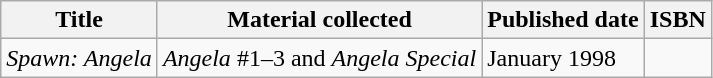<table class="wikitable">
<tr>
<th>Title</th>
<th>Material collected</th>
<th>Published date</th>
<th>ISBN</th>
</tr>
<tr>
<td><em>Spawn: Angela</em></td>
<td><em>Angela</em> #1–3 and <em>Angela Special</em></td>
<td>January 1998</td>
<td></td>
</tr>
</table>
